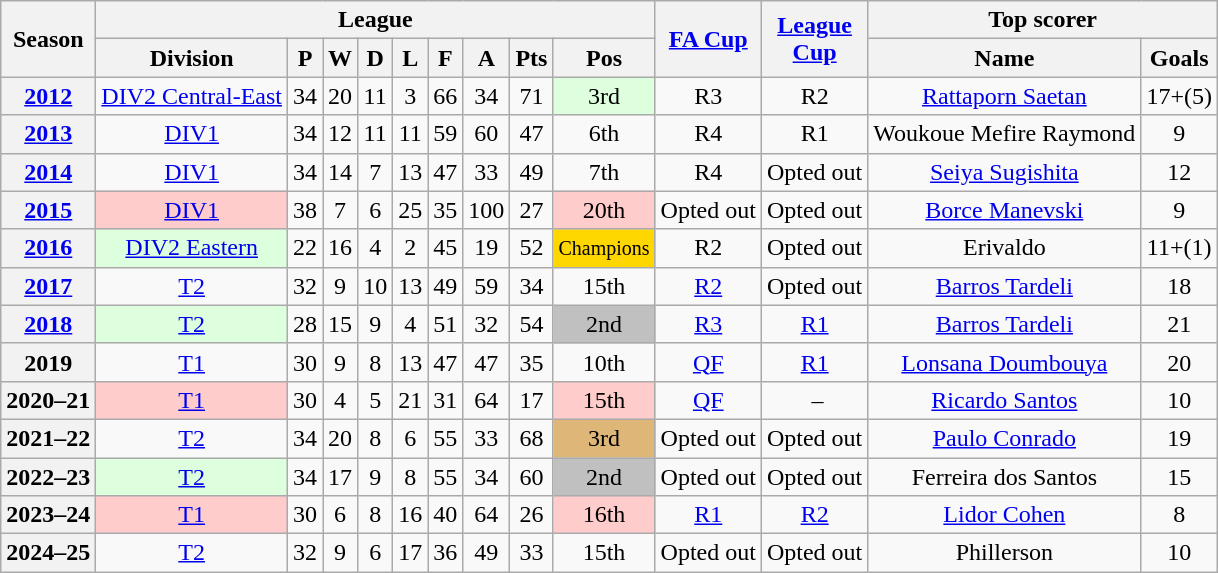<table class="wikitable" style="text-align: center">
<tr>
<th rowspan="2">Season</th>
<th colspan="9">League</th>
<th rowspan="2"><a href='#'>FA Cup</a></th>
<th rowspan="2"><a href='#'>League<br>Cup</a></th>
<th colspan="2">Top scorer</th>
</tr>
<tr>
<th>Division</th>
<th>P</th>
<th>W</th>
<th>D</th>
<th>L</th>
<th>F</th>
<th>A</th>
<th>Pts</th>
<th>Pos</th>
<th>Name</th>
<th>Goals</th>
</tr>
<tr>
<th><a href='#'>2012</a></th>
<td><a href='#'>DIV2 Central-East</a></td>
<td>34</td>
<td>20</td>
<td>11</td>
<td>3</td>
<td>66</td>
<td>34</td>
<td>71</td>
<td bgcolor="#DDFFDD">3rd</td>
<td>R3</td>
<td>R2</td>
<td><a href='#'>Rattaporn Saetan</a></td>
<td>17+(5)</td>
</tr>
<tr>
<th><a href='#'>2013</a></th>
<td><a href='#'>DIV1</a></td>
<td>34</td>
<td>12</td>
<td>11</td>
<td>11</td>
<td>59</td>
<td>60</td>
<td>47</td>
<td>6th</td>
<td>R4</td>
<td>R1</td>
<td>Woukoue Mefire Raymond</td>
<td>9</td>
</tr>
<tr>
<th><a href='#'>2014</a></th>
<td><a href='#'>DIV1</a></td>
<td>34</td>
<td>14</td>
<td>7</td>
<td>13</td>
<td>47</td>
<td>33</td>
<td>49</td>
<td>7th</td>
<td>R4</td>
<td>Opted out</td>
<td><a href='#'>Seiya Sugishita</a></td>
<td>12</td>
</tr>
<tr>
<th><a href='#'>2015</a></th>
<td bgcolor="#FFCCCC"><a href='#'>DIV1</a></td>
<td>38</td>
<td>7</td>
<td>6</td>
<td>25</td>
<td>35</td>
<td>100</td>
<td>27</td>
<td bgcolor="#FFCCCC">20th</td>
<td>Opted out</td>
<td>Opted out</td>
<td><a href='#'>Borce Manevski</a></td>
<td>9</td>
</tr>
<tr>
<th><a href='#'>2016</a></th>
<td bgcolor="#DDFFDD"><a href='#'>DIV2 Eastern</a></td>
<td>22</td>
<td>16</td>
<td>4</td>
<td>2</td>
<td>45</td>
<td>19</td>
<td>52</td>
<td bgcolor="gold"><small>Champions</small></td>
<td>R2</td>
<td>Opted out</td>
<td>Erivaldo</td>
<td>11+(1)</td>
</tr>
<tr>
<th><a href='#'>2017</a></th>
<td><a href='#'>T2</a></td>
<td>32</td>
<td>9</td>
<td>10</td>
<td>13</td>
<td>49</td>
<td>59</td>
<td>34</td>
<td>15th</td>
<td><a href='#'>R2</a></td>
<td>Opted out</td>
<td><a href='#'>Barros Tardeli</a></td>
<td>18</td>
</tr>
<tr>
<th><a href='#'>2018</a></th>
<td bgcolor="#DDFFDD"><a href='#'>T2</a></td>
<td>28</td>
<td>15</td>
<td>9</td>
<td>4</td>
<td>51</td>
<td>32</td>
<td>54</td>
<td bgcolor="silver">2nd</td>
<td><a href='#'>R3</a></td>
<td><a href='#'>R1</a></td>
<td><a href='#'>Barros Tardeli</a></td>
<td>21</td>
</tr>
<tr>
<th>2019</th>
<td><a href='#'>T1</a></td>
<td>30</td>
<td>9</td>
<td>8</td>
<td>13</td>
<td>47</td>
<td>47</td>
<td>35</td>
<td>10th</td>
<td><a href='#'>QF</a></td>
<td><a href='#'>R1</a></td>
<td><a href='#'>Lonsana Doumbouya</a></td>
<td>20</td>
</tr>
<tr>
<th>2020–21</th>
<td bgcolor="#FFCCCC"><a href='#'>T1</a></td>
<td>30</td>
<td>4</td>
<td>5</td>
<td>21</td>
<td>31</td>
<td>64</td>
<td>17</td>
<td bgcolor="#FFCCCC">15th</td>
<td><a href='#'>QF</a></td>
<td> –</td>
<td><a href='#'>Ricardo Santos</a></td>
<td>10</td>
</tr>
<tr>
<th>2021–22</th>
<td><a href='#'>T2</a></td>
<td>34</td>
<td>20</td>
<td>8</td>
<td>6</td>
<td>55</td>
<td>33</td>
<td>68</td>
<td bgcolor="#deb678">3rd</td>
<td>Opted out</td>
<td>Opted out</td>
<td><a href='#'>Paulo Conrado</a></td>
<td>19</td>
</tr>
<tr>
<th>2022–23</th>
<td bgcolor="#DDFFDD"><a href='#'>T2</a></td>
<td>34</td>
<td>17</td>
<td>9</td>
<td>8</td>
<td>55</td>
<td>34</td>
<td>60</td>
<td bgcolor="silver">2nd</td>
<td>Opted out</td>
<td>Opted out</td>
<td>Ferreira dos Santos</td>
<td>15</td>
</tr>
<tr>
<th>2023–24</th>
<td bgcolor="#FFCCCC"><a href='#'>T1</a></td>
<td>30</td>
<td>6</td>
<td>8</td>
<td>16</td>
<td>40</td>
<td>64</td>
<td>26</td>
<td bgcolor="#FFCCCC">16th</td>
<td><a href='#'>R1</a></td>
<td><a href='#'>R2</a></td>
<td><a href='#'>Lidor Cohen</a></td>
<td>8</td>
</tr>
<tr>
<th>2024–25</th>
<td><a href='#'>T2</a></td>
<td>32</td>
<td>9</td>
<td>6</td>
<td>17</td>
<td>36</td>
<td>49</td>
<td>33</td>
<td>15th</td>
<td>Opted out</td>
<td>Opted out</td>
<td>Phillerson</td>
<td>10</td>
</tr>
</table>
